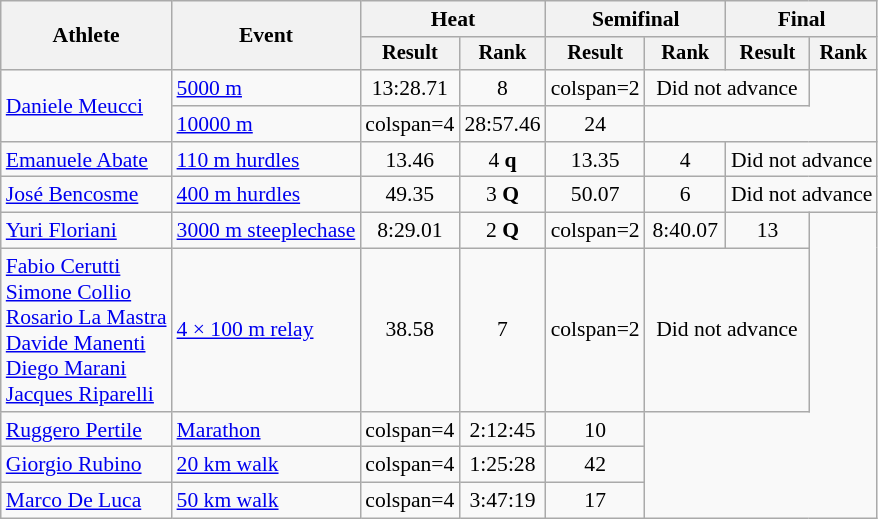<table class="wikitable" style="font-size:90%">
<tr>
<th rowspan="2">Athlete</th>
<th rowspan="2">Event</th>
<th colspan="2">Heat</th>
<th colspan="2">Semifinal</th>
<th colspan="2">Final</th>
</tr>
<tr style="font-size:95%">
<th>Result</th>
<th>Rank</th>
<th>Result</th>
<th>Rank</th>
<th>Result</th>
<th>Rank</th>
</tr>
<tr align=center>
<td align=left rowspan=2><a href='#'>Daniele Meucci</a></td>
<td align=left><a href='#'>5000 m</a></td>
<td>13:28.71</td>
<td>8</td>
<td>colspan=2 </td>
<td colspan=2>Did not advance</td>
</tr>
<tr align=center>
<td align=left><a href='#'>10000 m</a></td>
<td>colspan=4 </td>
<td>28:57.46</td>
<td>24</td>
</tr>
<tr align=center>
<td align=left><a href='#'>Emanuele Abate</a></td>
<td align=left><a href='#'>110 m hurdles</a></td>
<td>13.46</td>
<td>4 <strong>q</strong></td>
<td>13.35</td>
<td>4</td>
<td colspan=2>Did not advance</td>
</tr>
<tr align=center>
<td align=left><a href='#'>José Bencosme</a></td>
<td align=left><a href='#'>400 m hurdles</a></td>
<td>49.35</td>
<td>3 <strong>Q</strong></td>
<td>50.07</td>
<td>6</td>
<td colspan=2>Did not advance</td>
</tr>
<tr align=center>
<td align=left><a href='#'>Yuri Floriani</a></td>
<td align=left><a href='#'>3000 m steeplechase</a></td>
<td>8:29.01</td>
<td>2 <strong>Q</strong></td>
<td>colspan=2 </td>
<td>8:40.07</td>
<td>13</td>
</tr>
<tr align=center>
<td align=left><a href='#'>Fabio Cerutti</a><br><a href='#'>Simone Collio</a><br><a href='#'>Rosario La Mastra</a><br><a href='#'>Davide Manenti</a><br><a href='#'>Diego Marani</a><br><a href='#'>Jacques Riparelli</a></td>
<td align=left><a href='#'>4 × 100 m relay</a></td>
<td>38.58</td>
<td>7</td>
<td>colspan=2 </td>
<td colspan=2>Did not advance</td>
</tr>
<tr align=center>
<td align=left><a href='#'>Ruggero Pertile</a></td>
<td align=left><a href='#'>Marathon</a></td>
<td>colspan=4 </td>
<td>2:12:45</td>
<td>10</td>
</tr>
<tr align=center>
<td align=left><a href='#'>Giorgio Rubino</a></td>
<td align=left><a href='#'>20 km walk</a></td>
<td>colspan=4 </td>
<td>1:25:28</td>
<td>42</td>
</tr>
<tr align=center>
<td align=left><a href='#'>Marco De Luca</a></td>
<td align=left><a href='#'>50 km walk</a></td>
<td>colspan=4 </td>
<td>3:47:19</td>
<td>17</td>
</tr>
</table>
